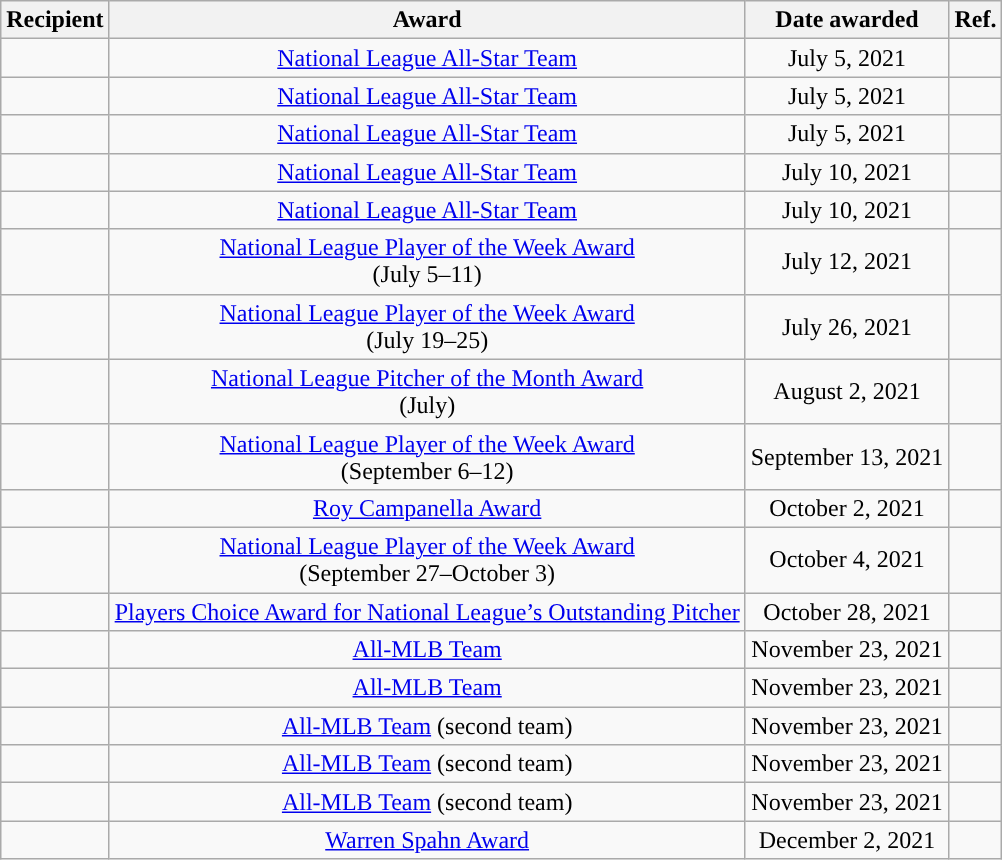<table class="wikitable sortable collapsible" style="text-align:center">
<tr>
<th>Recipient</th>
<th>Award</th>
<th>Date awarded</th>
<th>Ref.</th>
</tr>
<tr>
<td></td>
<td><a href='#'>National League All-Star Team</a></td>
<td>July 5, 2021</td>
<td></td>
</tr>
<tr>
<td></td>
<td><a href='#'>National League All-Star Team</a></td>
<td>July 5, 2021</td>
<td></td>
</tr>
<tr>
<td></td>
<td><a href='#'>National League All-Star Team</a></td>
<td>July 5, 2021</td>
<td></td>
</tr>
<tr>
<td></td>
<td><a href='#'>National League All-Star Team</a></td>
<td>July 10, 2021</td>
<td></td>
</tr>
<tr>
<td></td>
<td><a href='#'>National League All-Star Team</a></td>
<td>July 10, 2021</td>
<td></td>
</tr>
<tr>
<td></td>
<td><a href='#'>National League Player of the Week Award</a>  <br> (July 5–11)</td>
<td>July 12, 2021</td>
<td></td>
</tr>
<tr>
<td></td>
<td><a href='#'>National League Player of the Week Award</a>  <br> (July 19–25)</td>
<td>July 26, 2021</td>
<td></td>
</tr>
<tr>
<td></td>
<td><a href='#'>National League Pitcher of the Month Award</a>  <br> (July)</td>
<td>August 2, 2021</td>
<td></td>
</tr>
<tr>
<td></td>
<td><a href='#'>National League Player of the Week Award</a>  <br> (September 6–12)</td>
<td>September 13, 2021</td>
<td></td>
</tr>
<tr>
<td></td>
<td><a href='#'>Roy Campanella Award</a></td>
<td>October 2, 2021</td>
<td></td>
</tr>
<tr>
<td></td>
<td><a href='#'>National League Player of the Week Award</a>  <br> (September 27–October 3)</td>
<td>October 4, 2021</td>
<td></td>
</tr>
<tr>
<td></td>
<td><a href='#'>Players Choice Award for National League’s Outstanding Pitcher</a></td>
<td>October 28, 2021</td>
<td></td>
</tr>
<tr>
<td></td>
<td><a href='#'>All-MLB Team</a></td>
<td>November 23, 2021</td>
<td></td>
</tr>
<tr>
<td></td>
<td><a href='#'>All-MLB Team</a></td>
<td>November 23, 2021</td>
<td></td>
</tr>
<tr>
<td></td>
<td><a href='#'>All-MLB Team</a> (second team)</td>
<td>November 23, 2021</td>
<td></td>
</tr>
<tr>
<td></td>
<td><a href='#'>All-MLB Team</a> (second team)</td>
<td>November 23, 2021</td>
<td></td>
</tr>
<tr>
<td></td>
<td><a href='#'>All-MLB Team</a> (second team)</td>
<td>November 23, 2021</td>
<td></td>
</tr>
<tr>
<td></td>
<td><a href='#'>Warren Spahn Award</a></td>
<td>December 2, 2021</td>
<td></td>
</tr>
</table>
